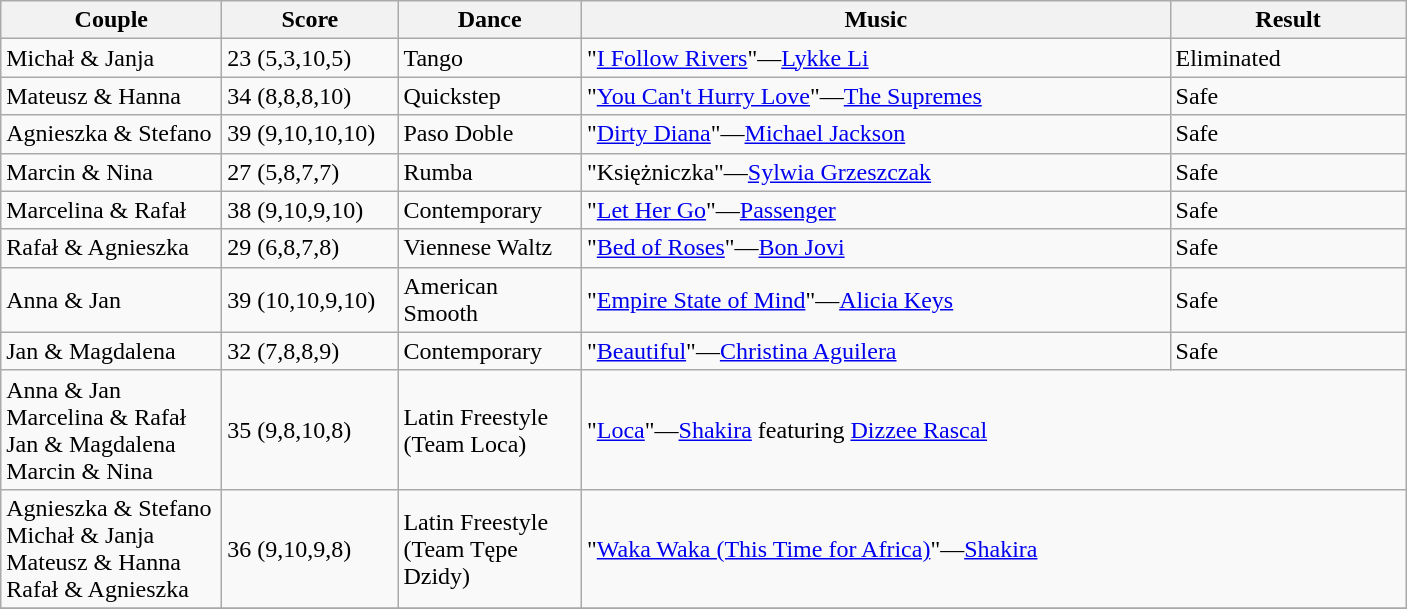<table class="wikitable">
<tr>
<th width="140">Couple</th>
<th width="110">Score</th>
<th width="115">Dance</th>
<th width="385">Music</th>
<th width="150">Result</th>
</tr>
<tr>
<td>Michał & Janja</td>
<td>23 (5,3,10,5)</td>
<td>Tango</td>
<td>"<a href='#'>I Follow Rivers</a>"—<a href='#'>Lykke Li</a></td>
<td>Eliminated</td>
</tr>
<tr>
<td>Mateusz & Hanna</td>
<td>34 (8,8,8,10)</td>
<td>Quickstep</td>
<td>"<a href='#'>You Can't Hurry Love</a>"—<a href='#'>The Supremes</a></td>
<td>Safe</td>
</tr>
<tr>
<td>Agnieszka & Stefano</td>
<td>39 (9,10,10,10)</td>
<td>Paso Doble</td>
<td>"<a href='#'>Dirty Diana</a>"—<a href='#'>Michael Jackson</a></td>
<td>Safe</td>
</tr>
<tr>
<td>Marcin & Nina</td>
<td>27 (5,8,7,7)</td>
<td>Rumba</td>
<td>"Księżniczka"—<a href='#'>Sylwia Grzeszczak</a></td>
<td>Safe</td>
</tr>
<tr>
<td>Marcelina & Rafał</td>
<td>38 (9,10,9,10)</td>
<td>Contemporary</td>
<td>"<a href='#'>Let Her Go</a>"—<a href='#'>Passenger</a></td>
<td>Safe</td>
</tr>
<tr>
<td>Rafał & Agnieszka</td>
<td>29 (6,8,7,8)</td>
<td>Viennese Waltz</td>
<td>"<a href='#'>Bed of Roses</a>"—<a href='#'>Bon Jovi</a></td>
<td>Safe</td>
</tr>
<tr>
<td>Anna & Jan</td>
<td>39 (10,10,9,10)</td>
<td>American Smooth</td>
<td>"<a href='#'>Empire State of Mind</a>"—<a href='#'>Alicia Keys</a></td>
<td>Safe</td>
</tr>
<tr>
<td>Jan & Magdalena</td>
<td>32 (7,8,8,9)</td>
<td>Contemporary</td>
<td>"<a href='#'>Beautiful</a>"—<a href='#'>Christina Aguilera</a></td>
<td>Safe</td>
</tr>
<tr>
<td>Anna & Jan <br> Marcelina & Rafał <br> Jan & Magdalena <br> Marcin & Nina</td>
<td>35 (9,8,10,8)</td>
<td>Latin Freestyle <br> (Team Loca)</td>
<td colspan="2">"<a href='#'>Loca</a>"—<a href='#'>Shakira</a> featuring <a href='#'>Dizzee Rascal</a></td>
</tr>
<tr>
<td>Agnieszka & Stefano <br> Michał & Janja <br> Mateusz & Hanna <br> Rafał & Agnieszka</td>
<td>36 (9,10,9,8)</td>
<td>Latin Freestyle <br> (Team Tępe Dzidy)</td>
<td colspan="2">"<a href='#'>Waka Waka (This Time for Africa)</a>"—<a href='#'>Shakira</a></td>
</tr>
<tr>
</tr>
</table>
